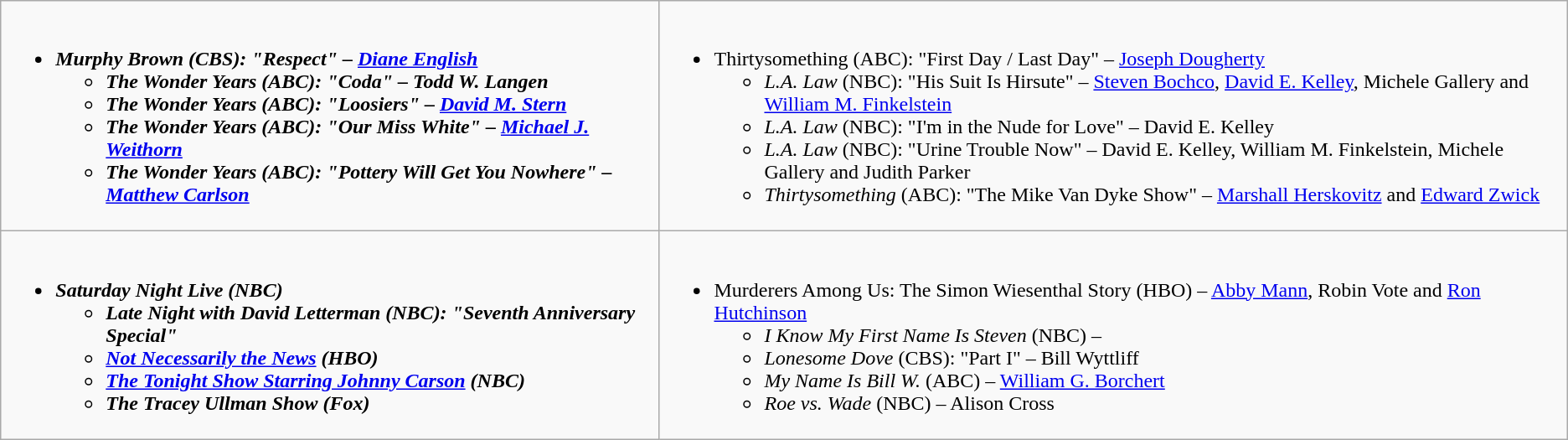<table class="wikitable">
<tr>
<td style="vertical-align:top;"><br><ul><li><strong><em>Murphy Brown<em> (CBS): "Respect" – <a href='#'>Diane English</a><strong><ul><li></em>The Wonder Years<em> (ABC): "Coda" – Todd W. Langen</li><li></em>The Wonder Years<em> (ABC): "Loosiers" – <a href='#'>David M. Stern</a></li><li></em>The Wonder Years<em> (ABC): "Our Miss White" – <a href='#'>Michael J. Weithorn</a></li><li></em>The Wonder Years<em> (ABC): "Pottery Will Get You Nowhere" – <a href='#'>Matthew Carlson</a></li></ul></li></ul></td>
<td style="vertical-align:top;"><br><ul><li></em></strong>Thirtysomething</em> (ABC): "First Day / Last Day" – <a href='#'>Joseph Dougherty</a></strong><ul><li><em>L.A. Law</em> (NBC): "His Suit Is Hirsute" – <a href='#'>Steven Bochco</a>, <a href='#'>David E. Kelley</a>, Michele Gallery and <a href='#'>William M. Finkelstein</a></li><li><em>L.A. Law</em> (NBC): "I'm in the Nude for Love" – David E. Kelley</li><li><em>L.A. Law</em> (NBC): "Urine Trouble Now" – David E. Kelley, William M. Finkelstein, Michele Gallery and Judith Parker</li><li><em>Thirtysomething</em> (ABC): "The Mike Van Dyke Show" – <a href='#'>Marshall Herskovitz</a> and <a href='#'>Edward Zwick</a></li></ul></li></ul></td>
</tr>
<tr>
<td style="vertical-align:top;"><br><ul><li><strong><em>Saturday Night Live<em> (NBC)<strong><ul><li></em>Late Night with David Letterman<em> (NBC): "Seventh Anniversary Special"</li><li></em><a href='#'>Not Necessarily the News</a><em> (HBO)</li><li></em><a href='#'>The Tonight Show Starring Johnny Carson</a><em> (NBC)</li><li></em>The Tracey Ullman Show<em> (Fox)</li></ul></li></ul></td>
<td style="vertical-align:top;"><br><ul><li></em></strong>Murderers Among Us: The Simon Wiesenthal Story</em> (HBO) – <a href='#'>Abby Mann</a>, Robin Vote and <a href='#'>Ron Hutchinson</a></strong><ul><li><em>I Know My First Name Is Steven</em> (NBC) – </li><li><em>Lonesome Dove</em> (CBS): "Part I" – Bill Wyttliff</li><li><em>My Name Is Bill W.</em> (ABC) – <a href='#'>William G. Borchert</a></li><li><em>Roe vs. Wade</em> (NBC) – Alison Cross</li></ul></li></ul></td>
</tr>
</table>
